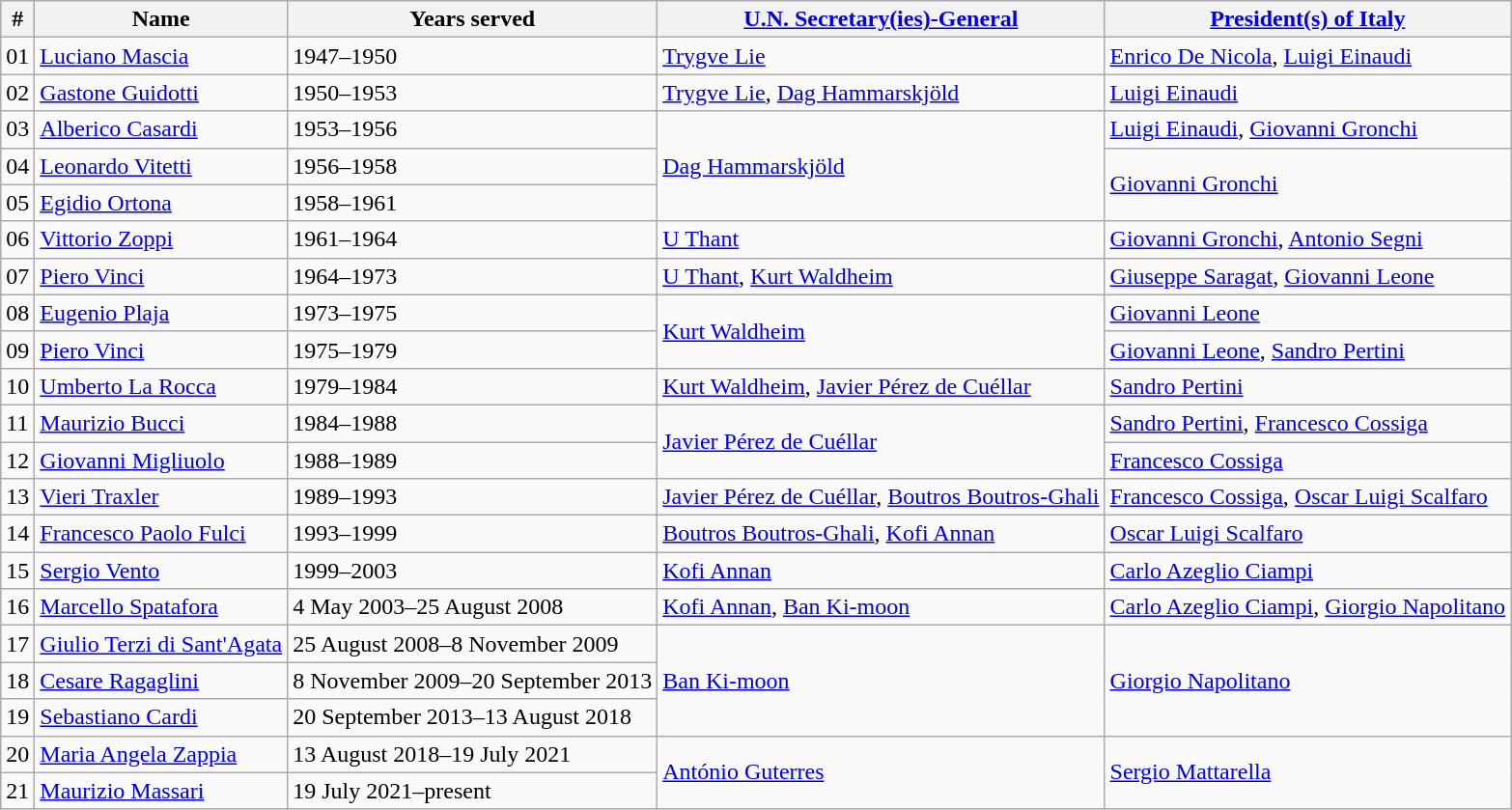<table class=wikitable>
<tr>
<th>#</th>
<th>Name</th>
<th>Years served</th>
<th><a href='#'>U.N. Secretary(ies)-General</a></th>
<th><a href='#'>President(s) of Italy</a></th>
</tr>
<tr>
<td>01</td>
<td><a href='#'>Luciano Mascia</a></td>
<td>1947–1950</td>
<td><a href='#'>Trygve Lie</a></td>
<td><a href='#'>Enrico De Nicola</a>, <a href='#'>Luigi Einaudi</a></td>
</tr>
<tr>
<td>02</td>
<td><a href='#'>Gastone Guidotti</a></td>
<td>1950–1953</td>
<td><a href='#'>Trygve Lie</a>, <a href='#'>Dag Hammarskjöld</a></td>
<td><a href='#'>Luigi Einaudi</a></td>
</tr>
<tr>
<td>03</td>
<td><a href='#'>Alberico Casardi</a></td>
<td>1953–1956</td>
<td rowspan="3"><a href='#'>Dag Hammarskjöld</a></td>
<td><a href='#'>Luigi Einaudi</a>, <a href='#'>Giovanni Gronchi</a></td>
</tr>
<tr>
<td>04</td>
<td><a href='#'>Leonardo Vitetti</a></td>
<td>1956–1958</td>
<td rowspan="2"><a href='#'>Giovanni Gronchi</a></td>
</tr>
<tr>
<td>05</td>
<td><a href='#'>Egidio Ortona</a></td>
<td>1958–1961</td>
</tr>
<tr>
<td>06</td>
<td><a href='#'>Vittorio Zoppi</a></td>
<td>1961–1964</td>
<td><a href='#'>U Thant</a></td>
<td><a href='#'>Giovanni Gronchi</a>, <a href='#'>Antonio Segni</a></td>
</tr>
<tr>
<td>07</td>
<td><a href='#'>Piero Vinci</a></td>
<td>1964–1973</td>
<td><a href='#'>U Thant</a>, <a href='#'>Kurt Waldheim</a></td>
<td><a href='#'>Giuseppe Saragat</a>, <a href='#'>Giovanni Leone</a></td>
</tr>
<tr>
<td>08</td>
<td><a href='#'>Eugenio Plaja</a></td>
<td>1973–1975</td>
<td rowspan="2"><a href='#'>Kurt Waldheim</a></td>
<td><a href='#'>Giovanni Leone</a></td>
</tr>
<tr>
<td>09</td>
<td><a href='#'>Piero Vinci</a></td>
<td>1975–1979</td>
<td><a href='#'>Giovanni Leone</a>, <a href='#'>Sandro Pertini</a></td>
</tr>
<tr>
<td>10</td>
<td><a href='#'>Umberto La Rocca</a></td>
<td>1979–1984</td>
<td><a href='#'>Kurt Waldheim</a>, <a href='#'>Javier Pérez de Cuéllar</a></td>
<td><a href='#'>Sandro Pertini</a></td>
</tr>
<tr>
<td>11</td>
<td><a href='#'>Maurizio Bucci</a></td>
<td>1984–1988</td>
<td rowspan="2"><a href='#'>Javier Pérez de Cuéllar</a></td>
<td><a href='#'>Sandro Pertini</a>, <a href='#'>Francesco Cossiga</a></td>
</tr>
<tr>
<td>12</td>
<td><a href='#'>Giovanni Migliuolo</a></td>
<td>1988–1989</td>
<td><a href='#'>Francesco Cossiga</a></td>
</tr>
<tr>
<td>13</td>
<td><a href='#'>Vieri Traxler</a></td>
<td>1989–1993</td>
<td><a href='#'>Javier Pérez de Cuéllar</a>, <a href='#'>Boutros Boutros-Ghali</a></td>
<td><a href='#'>Francesco Cossiga</a>, <a href='#'>Oscar Luigi Scalfaro</a></td>
</tr>
<tr>
<td>14</td>
<td><a href='#'>Francesco Paolo Fulci</a></td>
<td>1993–1999</td>
<td><a href='#'>Boutros Boutros-Ghali</a>, <a href='#'>Kofi Annan</a></td>
<td><a href='#'>Oscar Luigi Scalfaro</a></td>
</tr>
<tr>
<td>15</td>
<td><a href='#'>Sergio Vento</a></td>
<td>1999–2003</td>
<td><a href='#'>Kofi Annan</a></td>
<td><a href='#'>Carlo Azeglio Ciampi</a></td>
</tr>
<tr>
<td>16</td>
<td><a href='#'>Marcello Spatafora</a></td>
<td>4 May 2003–25 August 2008</td>
<td><a href='#'>Kofi Annan</a>, <a href='#'>Ban Ki-moon</a></td>
<td><a href='#'>Carlo Azeglio Ciampi</a>, <a href='#'>Giorgio Napolitano</a></td>
</tr>
<tr>
<td>17</td>
<td><a href='#'>Giulio Terzi di Sant'Agata</a></td>
<td>25 August 2008–8 November 2009</td>
<td rowspan="3"><a href='#'>Ban Ki-moon</a></td>
<td rowspan="3"><a href='#'>Giorgio Napolitano</a></td>
</tr>
<tr>
<td>18</td>
<td><a href='#'>Cesare Ragaglini</a></td>
<td>8 November 2009–20 September 2013</td>
</tr>
<tr>
<td>19</td>
<td><a href='#'>Sebastiano Cardi</a></td>
<td>20 September 2013–13 August 2018</td>
</tr>
<tr>
<td>20</td>
<td><a href='#'>Maria Angela Zappia</a></td>
<td>13 August 2018–19 July 2021</td>
<td rowspan="3"><a href='#'>António Guterres</a></td>
<td rowspan="3"><a href='#'>Sergio Mattarella</a></td>
</tr>
<tr>
<td>21</td>
<td><a href='#'>Maurizio Massari</a></td>
<td>19 July 2021–present</td>
</tr>
</table>
